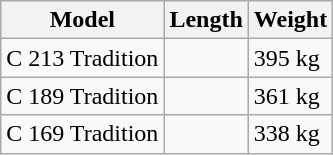<table class="wikitable">
<tr>
<th>Model</th>
<th>Length</th>
<th>Weight</th>
</tr>
<tr>
<td>C 213 Tradition</td>
<td></td>
<td>395 kg</td>
</tr>
<tr>
<td>C 189 Tradition</td>
<td></td>
<td>361 kg</td>
</tr>
<tr>
<td>C 169 Tradition</td>
<td></td>
<td>338 kg</td>
</tr>
</table>
